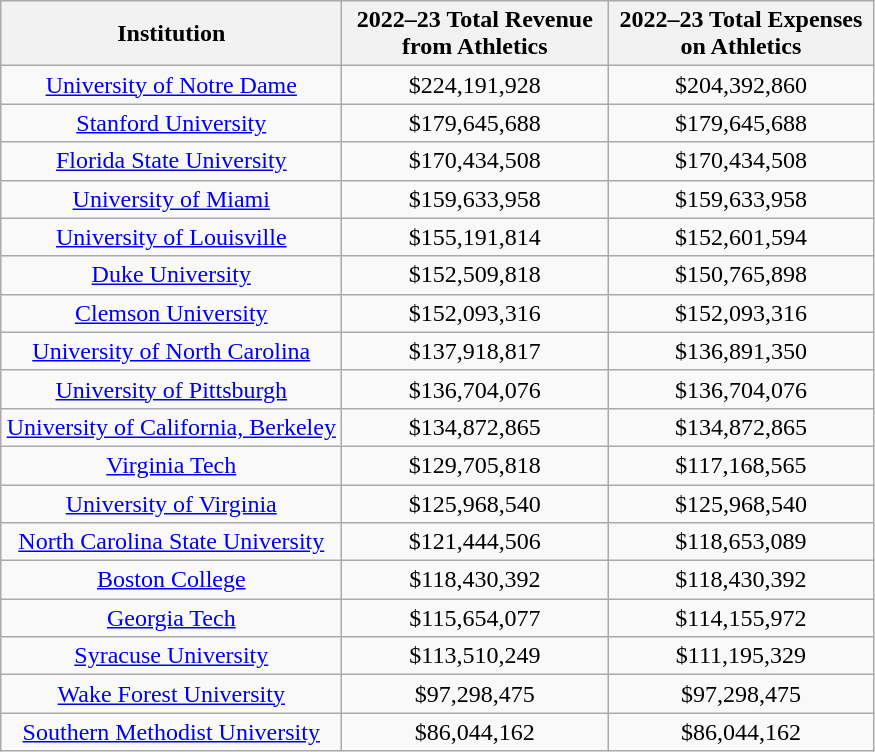<table class="wikitable sortable" style="text-align: center">
<tr>
<th style="width:220px;">Institution</th>
<th style="width:170px;">2022–23 Total Revenue from Athletics</th>
<th style="width:170px;">2022–23 Total Expenses on Athletics</th>
</tr>
<tr>
<td><a href='#'>University of Notre Dame</a></td>
<td>$224,191,928</td>
<td>$204,392,860</td>
</tr>
<tr>
<td><a href='#'>Stanford University</a></td>
<td>$179,645,688</td>
<td>$179,645,688</td>
</tr>
<tr>
<td><a href='#'>Florida State University</a></td>
<td>$170,434,508</td>
<td>$170,434,508</td>
</tr>
<tr>
<td><a href='#'>University of Miami</a></td>
<td>$159,633,958</td>
<td>$159,633,958</td>
</tr>
<tr>
<td><a href='#'>University of Louisville</a></td>
<td>$155,191,814</td>
<td>$152,601,594</td>
</tr>
<tr>
<td><a href='#'>Duke University</a></td>
<td>$152,509,818</td>
<td>$150,765,898</td>
</tr>
<tr>
<td><a href='#'>Clemson University</a></td>
<td>$152,093,316</td>
<td>$152,093,316</td>
</tr>
<tr>
<td><a href='#'>University of North Carolina</a></td>
<td>$137,918,817</td>
<td>$136,891,350</td>
</tr>
<tr>
<td><a href='#'>University of Pittsburgh</a></td>
<td>$136,704,076</td>
<td>$136,704,076</td>
</tr>
<tr>
<td><a href='#'>University of California, Berkeley</a></td>
<td>$134,872,865</td>
<td>$134,872,865</td>
</tr>
<tr>
<td><a href='#'>Virginia Tech</a></td>
<td>$129,705,818</td>
<td>$117,168,565</td>
</tr>
<tr>
<td><a href='#'>University of Virginia</a></td>
<td>$125,968,540</td>
<td>$125,968,540</td>
</tr>
<tr>
<td><a href='#'>North Carolina State University</a></td>
<td>$121,444,506</td>
<td>$118,653,089</td>
</tr>
<tr>
<td><a href='#'>Boston College</a></td>
<td>$118,430,392</td>
<td>$118,430,392</td>
</tr>
<tr>
<td><a href='#'>Georgia Tech</a></td>
<td>$115,654,077</td>
<td>$114,155,972</td>
</tr>
<tr>
<td><a href='#'>Syracuse University</a></td>
<td>$113,510,249</td>
<td>$111,195,329</td>
</tr>
<tr>
<td><a href='#'>Wake Forest University</a></td>
<td>$97,298,475</td>
<td>$97,298,475</td>
</tr>
<tr>
<td><a href='#'>Southern Methodist University</a></td>
<td>$86,044,162</td>
<td>$86,044,162</td>
</tr>
</table>
